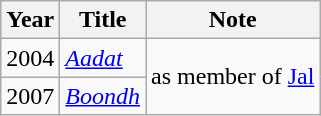<table class="wikitable">
<tr>
<th>Year</th>
<th>Title</th>
<th>Note</th>
</tr>
<tr>
<td>2004</td>
<td><em><a href='#'>Aadat</a></em></td>
<td rowspan="2">as member of <a href='#'>Jal</a></td>
</tr>
<tr>
<td>2007</td>
<td><em><a href='#'>Boondh</a></em></td>
</tr>
</table>
